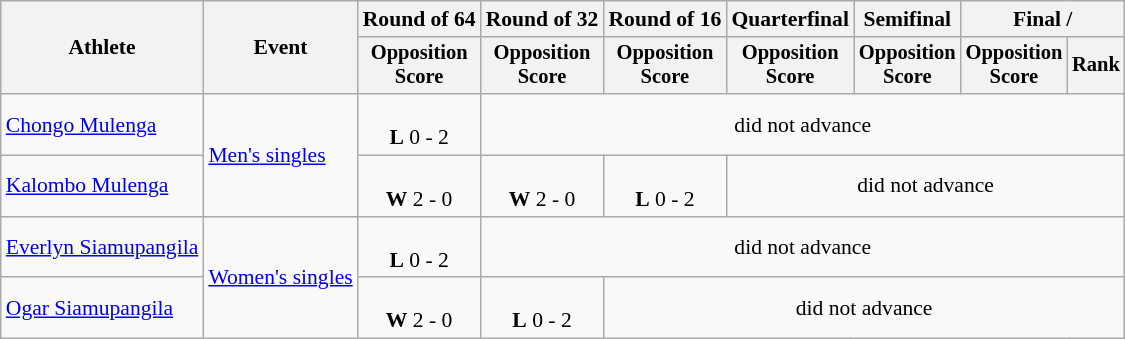<table class=wikitable style="font-size:90%">
<tr>
<th rowspan=2>Athlete</th>
<th rowspan=2>Event</th>
<th>Round of 64</th>
<th>Round of 32</th>
<th>Round of 16</th>
<th>Quarterfinal</th>
<th>Semifinal</th>
<th colspan=2>Final / </th>
</tr>
<tr style="font-size:95%">
<th>Opposition<br>Score</th>
<th>Opposition<br>Score</th>
<th>Opposition<br>Score</th>
<th>Opposition<br>Score</th>
<th>Opposition<br>Score</th>
<th>Opposition<br>Score</th>
<th>Rank</th>
</tr>
<tr align=center>
<td align=left><a href='#'>Chongo Mulenga</a></td>
<td align=left rowspan=2><a href='#'>Men's singles</a></td>
<td><br> <strong>L</strong> 0 - 2</td>
<td colspan=6>did not advance</td>
</tr>
<tr align=center>
<td align=left><a href='#'>Kalombo Mulenga</a></td>
<td><br> <strong>W</strong> 2 - 0</td>
<td><br><strong>W</strong> 2 - 0</td>
<td><br><strong>L</strong> 0 - 2</td>
<td colspan=4>did not advance</td>
</tr>
<tr align=center>
<td align=left><a href='#'>Everlyn Siamupangila</a></td>
<td align=left rowspan=2><a href='#'>Women's singles</a></td>
<td><br><strong>L</strong> 0 - 2</td>
<td colspan=6>did not advance</td>
</tr>
<tr align=center>
<td align=left><a href='#'>Ogar Siamupangila</a></td>
<td><br><strong>W</strong> 2 - 0</td>
<td><br><strong>L</strong> 0 - 2</td>
<td colspan=5>did not advance</td>
</tr>
</table>
